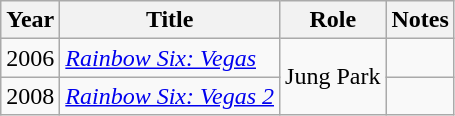<table class="wikitable">
<tr>
<th>Year</th>
<th>Title</th>
<th>Role</th>
<th class="unsortable">Notes</th>
</tr>
<tr>
<td>2006</td>
<td><em><a href='#'>Rainbow Six: Vegas</a></em></td>
<td rowspan=2>Jung Park</td>
<td></td>
</tr>
<tr>
<td>2008</td>
<td><em><a href='#'>Rainbow Six: Vegas 2</a></em></td>
<td></td>
</tr>
</table>
